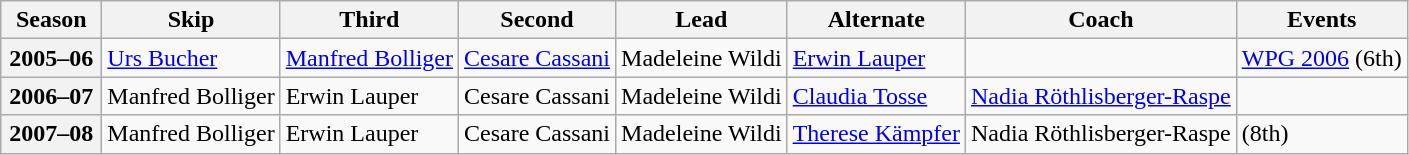<table class="wikitable">
<tr>
<th scope="col" width=60>Season</th>
<th scope="col">Skip</th>
<th scope="col">Third</th>
<th scope="col">Second</th>
<th scope="col">Lead</th>
<th scope="col">Alternate</th>
<th scope="col">Coach</th>
<th scope="col">Events</th>
</tr>
<tr>
<th scope="row">2005–06</th>
<td><a href='#'>Urs Bucher</a></td>
<td><a href='#'>Manfred Bolliger</a></td>
<td><a href='#'>Cesare Cassani</a></td>
<td>Madeleine Wildi</td>
<td><a href='#'>Erwin Lauper</a></td>
<td></td>
<td><a href='#'>WPG 2006</a> (6th)</td>
</tr>
<tr>
<th scope="row">2006–07</th>
<td>Manfred Bolliger</td>
<td>Erwin Lauper</td>
<td>Cesare Cassani</td>
<td>Madeleine Wildi</td>
<td><a href='#'>Claudia Tosse</a></td>
<td><a href='#'>Nadia Röthlisberger-Raspe</a></td>
<td> </td>
</tr>
<tr>
<th scope="row">2007–08</th>
<td>Manfred Bolliger</td>
<td>Erwin Lauper</td>
<td>Cesare Cassani</td>
<td>Madeleine Wildi</td>
<td><a href='#'>Therese Kämpfer</a></td>
<td>Nadia Röthlisberger-Raspe</td>
<td> (8th)</td>
</tr>
</table>
